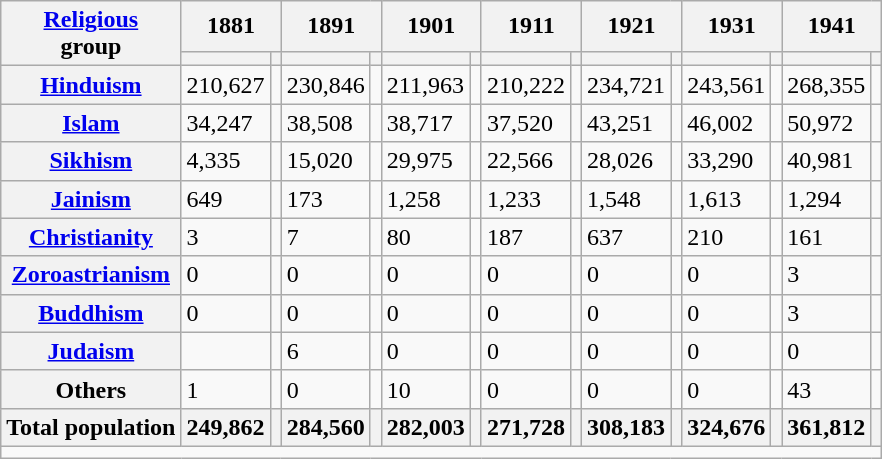<table class="wikitable sortable">
<tr>
<th rowspan="2"><a href='#'>Religious</a><br>group</th>
<th colspan="2">1881</th>
<th colspan="2">1891</th>
<th colspan="2">1901</th>
<th colspan="2">1911</th>
<th colspan="2">1921</th>
<th colspan="2">1931</th>
<th colspan="2">1941</th>
</tr>
<tr>
<th><a href='#'></a></th>
<th></th>
<th></th>
<th></th>
<th></th>
<th></th>
<th></th>
<th></th>
<th></th>
<th></th>
<th></th>
<th></th>
<th></th>
<th></th>
</tr>
<tr>
<th><a href='#'>Hinduism</a> </th>
<td>210,627</td>
<td></td>
<td>230,846</td>
<td></td>
<td>211,963</td>
<td></td>
<td>210,222</td>
<td></td>
<td>234,721</td>
<td></td>
<td>243,561</td>
<td></td>
<td>268,355</td>
<td></td>
</tr>
<tr>
<th><a href='#'>Islam</a> </th>
<td>34,247</td>
<td></td>
<td>38,508</td>
<td></td>
<td>38,717</td>
<td></td>
<td>37,520</td>
<td></td>
<td>43,251</td>
<td></td>
<td>46,002</td>
<td></td>
<td>50,972</td>
<td></td>
</tr>
<tr>
<th><a href='#'>Sikhism</a> </th>
<td>4,335</td>
<td></td>
<td>15,020</td>
<td></td>
<td>29,975</td>
<td></td>
<td>22,566</td>
<td></td>
<td>28,026</td>
<td></td>
<td>33,290</td>
<td></td>
<td>40,981</td>
<td></td>
</tr>
<tr>
<th><a href='#'>Jainism</a> </th>
<td>649</td>
<td></td>
<td>173</td>
<td></td>
<td>1,258</td>
<td></td>
<td>1,233</td>
<td></td>
<td>1,548</td>
<td></td>
<td>1,613</td>
<td></td>
<td>1,294</td>
<td></td>
</tr>
<tr>
<th><a href='#'>Christianity</a> </th>
<td>3</td>
<td></td>
<td>7</td>
<td></td>
<td>80</td>
<td></td>
<td>187</td>
<td></td>
<td>637</td>
<td></td>
<td>210</td>
<td></td>
<td>161</td>
<td></td>
</tr>
<tr>
<th><a href='#'>Zoroastrianism</a> </th>
<td>0</td>
<td></td>
<td>0</td>
<td></td>
<td>0</td>
<td></td>
<td>0</td>
<td></td>
<td>0</td>
<td></td>
<td>0</td>
<td></td>
<td>3</td>
<td></td>
</tr>
<tr>
<th><a href='#'>Buddhism</a> </th>
<td>0</td>
<td></td>
<td>0</td>
<td></td>
<td>0</td>
<td></td>
<td>0</td>
<td></td>
<td>0</td>
<td></td>
<td>0</td>
<td></td>
<td>3</td>
<td></td>
</tr>
<tr>
<th><a href='#'>Judaism</a> </th>
<td></td>
<td></td>
<td>6</td>
<td></td>
<td>0</td>
<td></td>
<td>0</td>
<td></td>
<td>0</td>
<td></td>
<td>0</td>
<td></td>
<td>0</td>
<td></td>
</tr>
<tr>
<th>Others</th>
<td>1</td>
<td></td>
<td>0</td>
<td></td>
<td>10</td>
<td></td>
<td>0</td>
<td></td>
<td>0</td>
<td></td>
<td>0</td>
<td></td>
<td>43</td>
<td></td>
</tr>
<tr>
<th>Total population</th>
<th>249,862</th>
<th></th>
<th>284,560</th>
<th></th>
<th>282,003</th>
<th></th>
<th>271,728</th>
<th></th>
<th>308,183</th>
<th></th>
<th>324,676</th>
<th></th>
<th>361,812</th>
<th></th>
</tr>
<tr class="sortbottom">
<td colspan="15"></td>
</tr>
</table>
